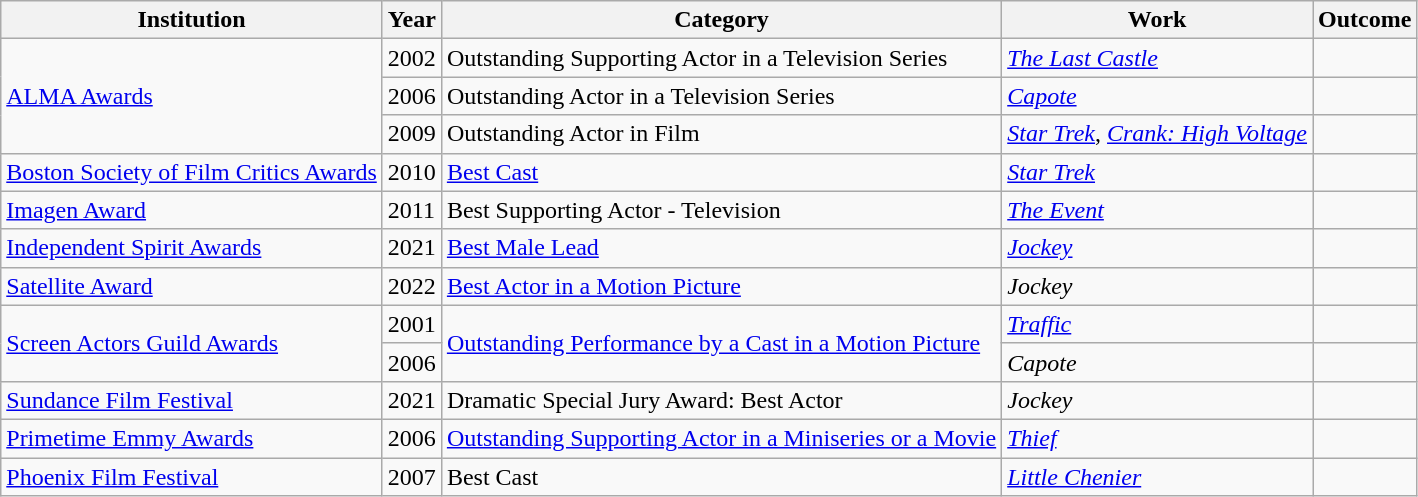<table class="wikitable sortable">
<tr>
<th>Institution</th>
<th>Year</th>
<th>Category</th>
<th>Work</th>
<th>Outcome</th>
</tr>
<tr>
<td rowspan="3"><a href='#'>ALMA Awards</a></td>
<td>2002</td>
<td>Outstanding Supporting Actor in a Television Series</td>
<td><em><a href='#'>The Last Castle</a></em></td>
<td></td>
</tr>
<tr>
<td>2006</td>
<td>Outstanding Actor in a Television Series</td>
<td><a href='#'><em>Capote</em></a></td>
<td></td>
</tr>
<tr>
<td>2009</td>
<td>Outstanding Actor in Film</td>
<td><a href='#'><em>Star Trek</em></a>, <em><a href='#'>Crank: High Voltage</a></em></td>
<td></td>
</tr>
<tr>
<td><a href='#'>Boston Society of Film Critics Awards</a></td>
<td>2010</td>
<td><a href='#'>Best Cast</a></td>
<td><a href='#'><em>Star Trek</em></a></td>
<td></td>
</tr>
<tr>
<td><a href='#'>Imagen Award</a></td>
<td>2011</td>
<td>Best Supporting Actor - Television</td>
<td><em><a href='#'>The Event</a></em></td>
<td></td>
</tr>
<tr>
<td><a href='#'>Independent Spirit Awards</a></td>
<td>2021</td>
<td><a href='#'>Best Male Lead</a></td>
<td><em><a href='#'>Jockey</a></em></td>
<td></td>
</tr>
<tr>
<td><a href='#'>Satellite Award</a></td>
<td>2022</td>
<td><a href='#'>Best Actor in a Motion Picture</a></td>
<td><em>Jockey</em></td>
<td></td>
</tr>
<tr>
<td rowspan="2"><a href='#'>Screen Actors Guild Awards</a></td>
<td>2001</td>
<td rowspan="2"><a href='#'>Outstanding Performance by a Cast in a Motion Picture</a></td>
<td><a href='#'><em>Traffic</em></a></td>
<td></td>
</tr>
<tr>
<td>2006</td>
<td><em>Capote</em></td>
<td></td>
</tr>
<tr>
<td><a href='#'>Sundance Film Festival</a></td>
<td>2021</td>
<td>Dramatic Special Jury Award: Best Actor</td>
<td><em>Jockey</em></td>
<td></td>
</tr>
<tr>
<td><a href='#'>Primetime Emmy Awards</a></td>
<td>2006</td>
<td><a href='#'>Outstanding Supporting Actor in a Miniseries or a Movie</a></td>
<td><a href='#'><em>Thief</em></a></td>
<td></td>
</tr>
<tr>
<td><a href='#'>Phoenix Film Festival</a></td>
<td>2007</td>
<td>Best Cast</td>
<td><em><a href='#'>Little Chenier</a></em></td>
<td></td>
</tr>
</table>
